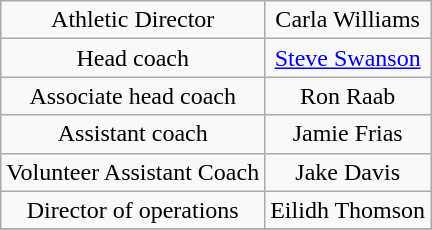<table class="wikitable" style="text-align: center;">
<tr>
<td>Athletic Director</td>
<td>Carla Williams</td>
</tr>
<tr>
<td>Head coach</td>
<td><a href='#'>Steve Swanson</a></td>
</tr>
<tr>
<td>Associate head coach</td>
<td>Ron Raab</td>
</tr>
<tr>
<td>Assistant coach</td>
<td>Jamie Frias</td>
</tr>
<tr>
<td>Volunteer Assistant Coach</td>
<td>Jake Davis</td>
</tr>
<tr>
<td>Director of operations</td>
<td>Eilidh Thomson</td>
</tr>
<tr>
</tr>
</table>
